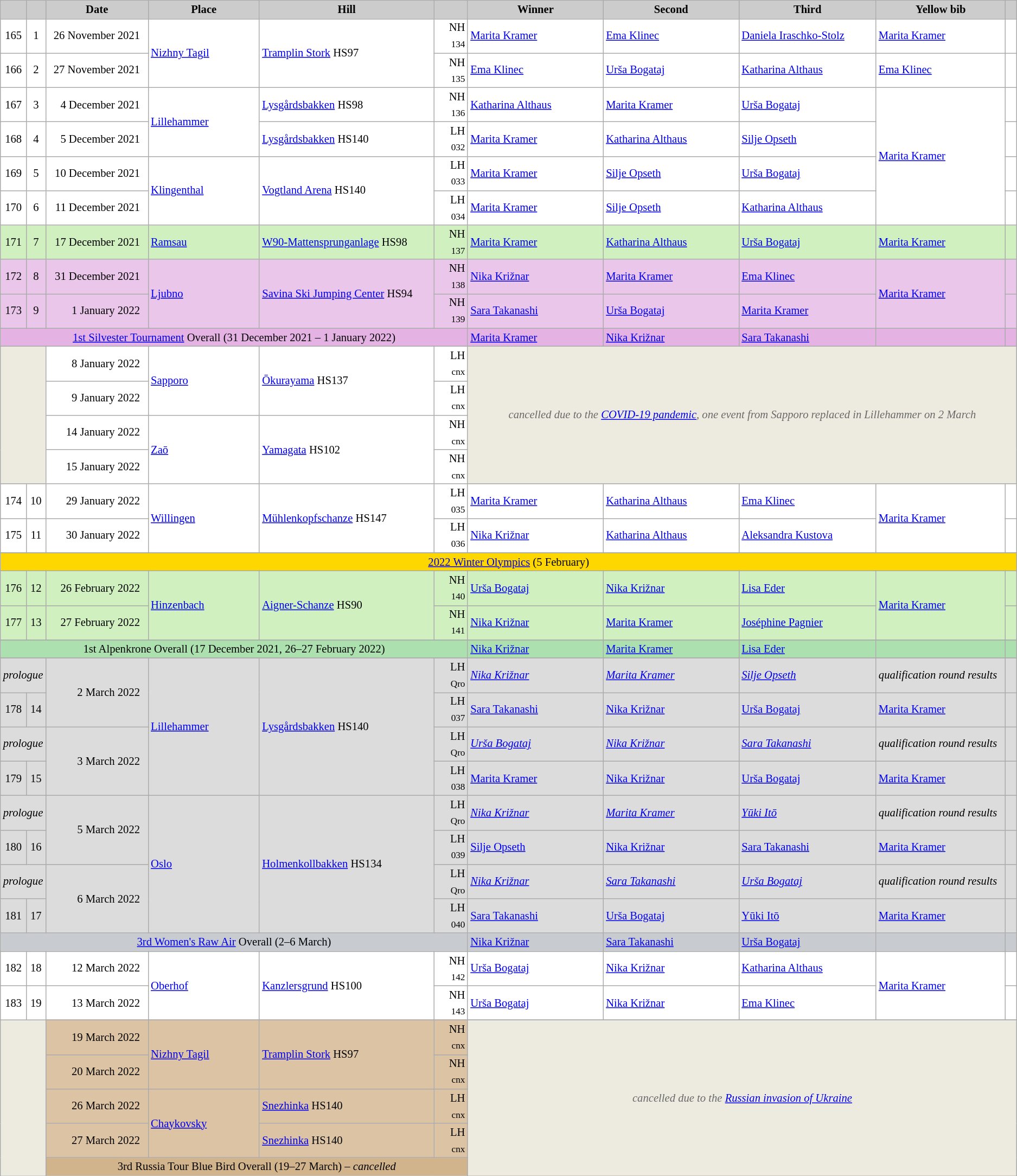<table class="wikitable plainrowheaders" style="background:#fff; font-size:86%; line-height:16px; border:grey solid 1px; border-collapse:collapse;">
<tr>
<th scope="col" style="background:#ccc; width=30 px;"></th>
<th scope="col" style="background:#ccc; width=10 px;"></th>
<th scope="col" style="background:#ccc; width:140px;">Date</th>
<th scope="col" style="background:#ccc; width:150px;">Place</th>
<th scope="col" style="background:#ccc; width:240px;">Hill</th>
<th scope="col" style="background:#ccc; width:40px;"></th>
<th scope="col" style="background:#ccc; width:195px;">Winner</th>
<th scope="col" style="background:#ccc; width:195px;">Second</th>
<th scope="col" style="background:#ccc; width:195px;">Third</th>
<th scope="col" style="background:#ccc; width:180px;">Yellow bib</th>
<th scope="col" style="background:#ccc; width:10px;"></th>
</tr>
<tr>
<td align="center">165</td>
<td align="center">1</td>
<td align="right">26 November 2021  </td>
<td rowspan="2"> <a href='#'>Nizhny Tagil</a></td>
<td rowspan="2"><a href='#'>Tramplin Stork</a> HS97</td>
<td align="right">NH <sub>134</sub></td>
<td> <a href='#'>Marita Kramer</a></td>
<td> <a href='#'>Ema Klinec</a></td>
<td> <a href='#'>Daniela Iraschko-Stolz</a></td>
<td> <a href='#'>Marita Kramer</a></td>
<td></td>
</tr>
<tr>
<td align="center">166</td>
<td align="center">2</td>
<td align="right">27 November 2021  </td>
<td align="right">NH <sub>135</sub></td>
<td> <a href='#'>Ema Klinec</a></td>
<td> <a href='#'>Urša Bogataj</a></td>
<td> <a href='#'>Katharina Althaus</a></td>
<td> <a href='#'>Ema Klinec</a></td>
<td></td>
</tr>
<tr>
<td align="center">167</td>
<td align="center">3</td>
<td align="right">4 December 2021  </td>
<td rowspan="2"> <a href='#'>Lillehammer</a></td>
<td><a href='#'>Lysgårdsbakken</a> HS98</td>
<td align="right">NH <sub>136</sub></td>
<td> <a href='#'>Katharina Althaus</a></td>
<td> <a href='#'>Marita Kramer</a></td>
<td> <a href='#'>Urša Bogataj</a></td>
<td rowspan=4> <a href='#'>Marita Kramer</a></td>
<td></td>
</tr>
<tr>
<td align="center">168</td>
<td align="center">4</td>
<td align="right">5 December 2021  </td>
<td><a href='#'>Lysgårdsbakken</a> HS140</td>
<td align="right">LH <sub>032</sub></td>
<td> <a href='#'>Marita Kramer</a></td>
<td> <a href='#'>Katharina Althaus</a></td>
<td> <a href='#'>Silje Opseth</a></td>
<td></td>
</tr>
<tr>
<td align="center">169</td>
<td align="center">5</td>
<td align="right">10 December 2021  </td>
<td rowspan="2"> <a href='#'>Klingenthal</a></td>
<td rowspan="2"><a href='#'>Vogtland Arena</a> HS140</td>
<td align="right">LH <sub>033</sub></td>
<td> <a href='#'>Marita Kramer</a></td>
<td> <a href='#'>Silje Opseth</a></td>
<td> <a href='#'>Urša Bogataj</a></td>
<td></td>
</tr>
<tr>
<td align="center">170</td>
<td align="center">6</td>
<td align="right">11 December 2021  </td>
<td align="right">LH <sub>034</sub></td>
<td> <a href='#'>Marita Kramer</a></td>
<td> <a href='#'>Silje Opseth</a></td>
<td> <a href='#'>Katharina Althaus</a></td>
<td></td>
</tr>
<tr bgcolor=#D0F0C0>
<td align="center">171</td>
<td align="center">7</td>
<td align="right">17 December 2021  </td>
<td> <a href='#'>Ramsau</a></td>
<td><a href='#'>W90-Mattensprunganlage</a> HS98</td>
<td align="right">NH <sub>137</sub></td>
<td> <a href='#'>Marita Kramer</a></td>
<td> <a href='#'>Katharina Althaus</a></td>
<td> <a href='#'>Urša Bogataj</a></td>
<td> <a href='#'>Marita Kramer</a></td>
<td></td>
</tr>
<tr bgcolor=#eac6ea>
<td align="center">172</td>
<td align="center">8</td>
<td align="right">31 December 2021  </td>
<td rowspan="2"> <a href='#'>Ljubno</a></td>
<td rowspan="2"><a href='#'>Savina Ski Jumping Center</a> HS94</td>
<td align="right">NH <sub>138</sub></td>
<td> <a href='#'>Nika Križnar</a></td>
<td> <a href='#'>Marita Kramer</a></td>
<td> <a href='#'>Ema Klinec</a></td>
<td rowspan=2> <a href='#'>Marita Kramer</a></td>
<td></td>
</tr>
<tr bgcolor=#eac6ea>
<td align="center">173</td>
<td align="center">9</td>
<td align="right">1 January 2022  </td>
<td align="right">NH <sub>139</sub></td>
<td> <a href='#'>Sara Takanashi</a></td>
<td> <a href='#'>Urša Bogataj</a></td>
<td> <a href='#'>Marita Kramer</a></td>
<td></td>
</tr>
<tr bgcolor=#e4b3e4>
<td colspan="6" align="center"><a href='#'>1st Silvester Tournament</a> Overall (31 December 2021 – 1 January 2022)</td>
<td> <a href='#'>Marita Kramer</a></td>
<td> <a href='#'>Nika Križnar</a></td>
<td> <a href='#'>Sara Takanashi</a></td>
<td></td>
<td></td>
</tr>
<tr>
<td rowspan="4" align="center" colspan="2" bgcolor="EDEAE0"></td>
<td align="right">8 January 2022  </td>
<td rowspan="2"> <a href='#'>Sapporo</a></td>
<td rowspan="2"><a href='#'>Ōkurayama</a> HS137</td>
<td align="right">LH <sub>cnx</sub></td>
<td align="center" colspan="5" rowspan="4" bgcolor="EDEAE0" style=color:#696969><em>cancelled due to the <a href='#'>COVID-19 pandemic</a>, one event from Sapporo replaced in Lillehammer on 2 March</em></td>
</tr>
<tr>
<td align="right">9 January 2022  </td>
<td align="right">LH <sub>cnx</sub></td>
</tr>
<tr>
<td align="right">14 January 2022  </td>
<td rowspan="2"> <a href='#'>Zaō</a></td>
<td rowspan="2"><a href='#'>Yamagata</a> HS102</td>
<td align="right">NH <sub>cnx</sub></td>
</tr>
<tr>
<td align="right">15 January 2022  </td>
<td align="right">NH <sub>cnx</sub></td>
</tr>
<tr>
<td align="center">174</td>
<td align="center">10</td>
<td align="right">29 January 2022  </td>
<td rowspan="2"> <a href='#'>Willingen</a></td>
<td rowspan="2"><a href='#'>Mühlenkopfschanze</a> HS147</td>
<td align="right">LH <sub>035</sub></td>
<td> <a href='#'>Marita Kramer</a></td>
<td> <a href='#'>Katharina Althaus</a></td>
<td> <a href='#'>Ema Klinec</a></td>
<td rowspan=2> <a href='#'>Marita Kramer</a></td>
<td></td>
</tr>
<tr>
<td align="center">175</td>
<td align="center">11</td>
<td align="right">30 January 2022  </td>
<td align="right">LH <sub>036</sub></td>
<td> <a href='#'>Nika Križnar</a></td>
<td> <a href='#'>Katharina Althaus</a></td>
<td> <a href='#'>Aleksandra Kustova</a></td>
<td></td>
</tr>
<tr>
</tr>
<tr style="background:gold">
<td colspan=11 align=center><a href='#'>2022 Winter Olympics</a> (5 February)</td>
</tr>
<tr bgcolor=#D0F0C0>
<td align="center">176</td>
<td align="center">12</td>
<td align="right">26 February 2022  </td>
<td rowspan="2"> <a href='#'>Hinzenbach</a></td>
<td rowspan="2"><a href='#'>Aigner-Schanze</a> HS90</td>
<td align="right">NH <sub>140</sub></td>
<td> <a href='#'>Urša Bogataj</a></td>
<td> <a href='#'>Nika Križnar</a></td>
<td> <a href='#'>Lisa Eder</a></td>
<td rowspan=2> <a href='#'>Marita Kramer</a></td>
<td></td>
</tr>
<tr bgcolor=D0F0C0>
<td align="center">177</td>
<td align="center">13</td>
<td align="right">27 February 2022  </td>
<td align="right">NH <sub>141</sub></td>
<td> <a href='#'>Nika Križnar</a></td>
<td> <a href='#'>Marita Kramer</a></td>
<td> <a href='#'>Joséphine Pagnier</a></td>
<td></td>
</tr>
<tr>
</tr>
<tr bgcolor=#ACE1AF>
<td colspan="6" align="center">1st Alpenkrone Overall (17 December 2021, 26–27 February 2022)</td>
<td> <a href='#'>Nika Križnar</a></td>
<td> <a href='#'>Marita Kramer</a></td>
<td> <a href='#'>Lisa Eder</a></td>
<td></td>
<td></td>
</tr>
<tr>
</tr>
<tr bgcolor="#DCDCDC">
<td colspan="2" align="center"><em>prologue</em></td>
<td rowspan="2" align="right">2 March 2022  </td>
<td rowspan="4"> <a href='#'>Lillehammer</a></td>
<td rowspan="4"><a href='#'>Lysgårdsbakken</a> HS140</td>
<td align="right">LH <sub>Qro</sub></td>
<td> <em><a href='#'>Nika Križnar</a></em></td>
<td> <em><a href='#'>Marita Kramer</a></em></td>
<td> <em><a href='#'>Silje Opseth</a></em></td>
<td><em>qualification round results</em></td>
<td></td>
</tr>
<tr bgcolor="#DCDCDC">
<td align="center">178</td>
<td align="center">14</td>
<td align="right">LH <sub>037</sub></td>
<td> <a href='#'>Sara Takanashi</a></td>
<td> <a href='#'>Nika Križnar</a></td>
<td> <a href='#'>Urša Bogataj</a></td>
<td> <a href='#'>Marita Kramer</a></td>
<td></td>
</tr>
<tr bgcolor="#DCDCDC">
<td colspan="2" align="center"><em>prologue</em></td>
<td rowspan="2" align="right">3 March 2022  </td>
<td align="right">LH <sub>Qro</sub></td>
<td> <em><a href='#'>Urša Bogataj</a></em></td>
<td> <em><a href='#'>Nika Križnar</a></em></td>
<td> <em><a href='#'>Sara Takanashi</a></em></td>
<td><em>qualification round results</em></td>
<td></td>
</tr>
<tr bgcolor="#DCDCDC">
<td align="center">179</td>
<td align="center">15</td>
<td align="right">LH <sub>038</sub></td>
<td> <a href='#'>Marita Kramer</a></td>
<td> <a href='#'>Nika Križnar</a></td>
<td> <a href='#'>Urša Bogataj</a></td>
<td> <a href='#'>Marita Kramer</a></td>
<td></td>
</tr>
<tr bgcolor="#DCDCDC">
<td colspan="2" align="center"><em>prologue</em></td>
<td rowspan=2 align="right">5 March 2022  </td>
<td rowspan="4"> <a href='#'>Oslo</a></td>
<td rowspan="4"><a href='#'>Holmenkollbakken</a> HS134</td>
<td align="right">LH <sub>Qro</sub></td>
<td> <em><a href='#'>Nika Križnar</a></em></td>
<td> <em><a href='#'>Marita Kramer</a></em></td>
<td> <em><a href='#'>Yūki Itō</a></em></td>
<td><em>qualification round results</em></td>
<td></td>
</tr>
<tr bgcolor="#DCDCDC">
<td align="center">180</td>
<td align="center">16</td>
<td align="right">LH <sub>039</sub></td>
<td> <a href='#'>Silje Opseth</a></td>
<td> <a href='#'>Nika Križnar</a></td>
<td> <a href='#'>Sara Takanashi</a></td>
<td> <a href='#'>Marita Kramer</a></td>
<td></td>
</tr>
<tr bgcolor="#DCDCDC">
<td colspan="2" align="center"><em>prologue</em></td>
<td rowspan="2" align="right">6 March 2022  </td>
<td align="right">LH <sub>Qro</sub></td>
<td> <em><a href='#'>Nika Križnar</a></em></td>
<td> <em><a href='#'>Sara Takanashi</a></em></td>
<td> <em><a href='#'>Urša Bogataj</a></em></td>
<td><em>qualification round results</em></td>
<td></td>
</tr>
<tr bgcolor="#DCDCDC">
<td align="center">181</td>
<td align="center">17</td>
<td align="right">LH <sub>040</sub></td>
<td> <a href='#'>Sara Takanashi</a></td>
<td> <a href='#'>Urša Bogataj</a></td>
<td> <a href='#'>Yūki Itō</a></td>
<td> <a href='#'>Marita Kramer</a></td>
<td></td>
</tr>
<tr bgcolor="#c8ccd1">
<td colspan="6" align="center"><a href='#'>3rd Women's Raw Air</a> Overall (2–6 March)</td>
<td> <a href='#'>Nika Križnar</a></td>
<td> <a href='#'>Sara Takanashi</a></td>
<td> <a href='#'>Urša Bogataj</a></td>
<td></td>
<td></td>
</tr>
<tr>
<td align="center">182</td>
<td align="center">18</td>
<td align="right">12 March 2022  </td>
<td rowspan="2"> <a href='#'>Oberhof</a></td>
<td rowspan="2"><a href='#'>Kanzlersgrund</a> HS100</td>
<td align="right">NH <sub>142</sub></td>
<td> <a href='#'>Urša Bogataj</a></td>
<td> <a href='#'>Nika Križnar</a></td>
<td> <a href='#'>Katharina Althaus</a></td>
<td rowspan=2> <a href='#'>Marita Kramer</a></td>
<td></td>
</tr>
<tr>
<td align="center">183</td>
<td align="center">19</td>
<td align="right">13 March 2022  </td>
<td align="right">NH <sub>143</sub></td>
<td> <a href='#'>Urša Bogataj</a></td>
<td> <a href='#'>Nika Križnar</a></td>
<td> <a href='#'>Ema Klinec</a></td>
<td></td>
</tr>
<tr>
<td rowspan="6" align="center" colspan="2" bgcolor="EDEAE0"></td>
</tr>
<tr bgcolor="#dbc3a3">
<td align="right">19 March 2022  </td>
<td rowspan="2"> <a href='#'>Nizhny Tagil</a></td>
<td rowspan="2"><a href='#'>Tramplin Stork</a> HS97</td>
<td align="right">NH <sub>cnx</sub></td>
<td align="center" colspan="6" rowspan="5" bgcolor="EDEAE0" style=color:#696969><em>cancelled due to the <a href='#'>Russian invasion of Ukraine</a></em></td>
</tr>
<tr bgcolor="#dbc3a3">
<td align="right">20 March 2022  </td>
<td align="right">NH <sub>cnx</sub></td>
</tr>
<tr bgcolor="#dbc3a3">
<td align="right">26 March 2022  </td>
<td rowspan="2"> <a href='#'>Chaykovsky</a></td>
<td><a href='#'>Snezhinka</a> HS140</td>
<td align="right">LH <sub>cnx</sub></td>
</tr>
<tr bgcolor="#dbc3a3">
<td align="right">27 March 2022  </td>
<td><a href='#'>Snezhinka</a> HS140</td>
<td align="right">LH <sub>cnx</sub></td>
</tr>
<tr bgcolor="#D2B48C">
<td colspan=4 align="center">3rd Russia Tour Blue Bird Overall (19–27 March) – <em>cancelled</em></td>
</tr>
</table>
